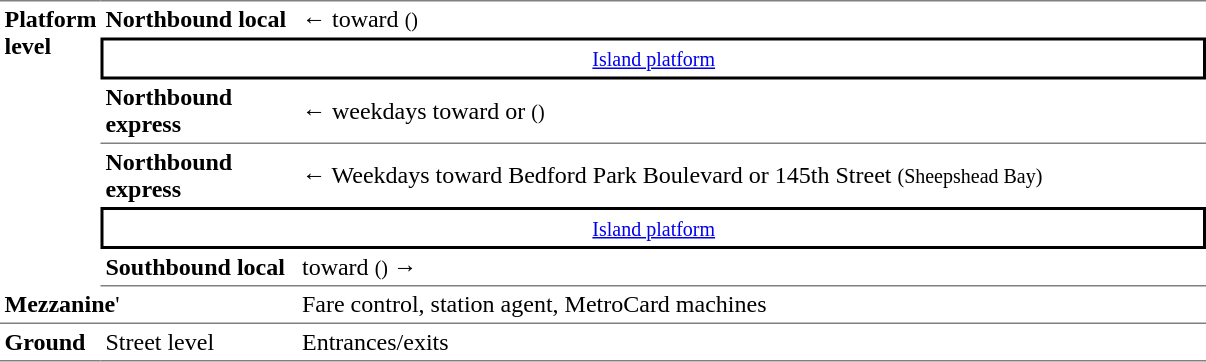<table table border=0 cellspacing=0 cellpadding=3>
<tr>
<td style="border-top:solid 1px gray;border-bo50om:solid 1px gray;" valign=top rowspan=6><strong>Platform<br>level</strong></td>
<td style="border-top:solid 1px gray;"><span><strong>Northbound local</strong></span></td>
<td style="border-top:solid 1px gray;">←  toward  <small>()</small></td>
</tr>
<tr>
<td style="border-top:solid 2px black;border-right:solid 2px black;border-left:solid 2px black;border-bottom:solid 2px black;text-align:center;" colspan=2><small><a href='#'>Island platform</a></small></td>
</tr>
<tr>
<td style="border-bottom:solid 1px gray;"><span><strong>Northbound express</strong></span></td>
<td style="border-bottom:solid 1px gray;">←  weekdays toward  or  <small>()</small></td>
</tr>
<tr>
<td><span><strong>Northbound express</strong></span></td>
<td>←  Weekdays toward Bedford Park Boulevard or 145th Street <small>(Sheepshead Bay)</small></td>
</tr>
<tr>
<td style="border-top:solid 2px black;border-right:solid 2px black;border-left:solid 2px black;border-bottom:solid 2px black;text-align:center;" colspan=2><small><a href='#'>Island platform</a></small></td>
</tr>
<tr>
<td style="border-bottom:solid 1px gray;"><span><strong>Southbound local</strong></span></td>
<td style="border-bottom:solid 1px gray;">  toward  <small>() </small> →</td>
</tr>
<tr>
<td style="border-bottom:solid 1px gray;" colspan=2><strong>Mezzanine</strong>'</td>
<td style="border-bottom:solid 1px gray;">Fare control, station agent, MetroCard machines</td>
</tr>
<tr>
<td style="border-bottom:solid 1px gray;" width=50><strong>Ground</strong></td>
<td style="border-bottom:solid 1px gray;" width=125>Street level</td>
<td style="border-bottom:solid 1px gray;" width=600>Entrances/exits</td>
</tr>
</table>
